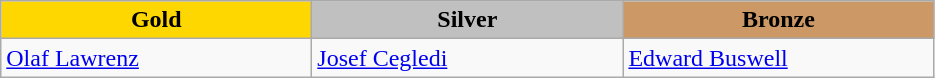<table class="wikitable" style="text-align:left">
<tr align="center">
<td width=200 bgcolor=gold><strong>Gold</strong></td>
<td width=200 bgcolor=silver><strong>Silver</strong></td>
<td width=200 bgcolor=CC9966><strong>Bronze</strong></td>
</tr>
<tr>
<td><a href='#'>Olaf Lawrenz</a><br><em></em></td>
<td><a href='#'>Josef Cegledi</a><br><em></em></td>
<td><a href='#'>Edward Buswell</a><br><em></em></td>
</tr>
</table>
